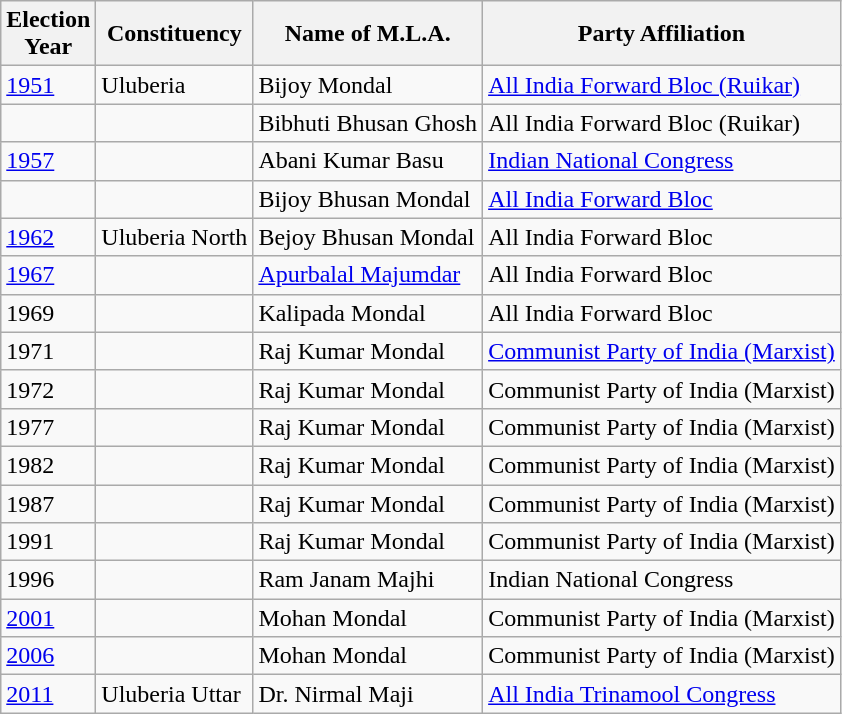<table class="wikitable sortable"ìÍĦĤĠčw>
<tr>
<th>Election<br> Year</th>
<th>Constituency</th>
<th>Name of M.L.A.</th>
<th>Party Affiliation</th>
</tr>
<tr>
<td><a href='#'>1951</a></td>
<td>Uluberia</td>
<td>Bijoy Mondal</td>
<td><a href='#'>All India Forward Bloc (Ruikar)</a></td>
</tr>
<tr>
<td></td>
<td></td>
<td>Bibhuti Bhusan Ghosh</td>
<td>All India Forward Bloc (Ruikar)</td>
</tr>
<tr>
<td><a href='#'>1957</a></td>
<td></td>
<td>Abani Kumar Basu</td>
<td><a href='#'>Indian National Congress</a></td>
</tr>
<tr>
<td></td>
<td></td>
<td>Bijoy Bhusan Mondal</td>
<td><a href='#'>All India Forward Bloc</a></td>
</tr>
<tr>
<td><a href='#'>1962</a></td>
<td>Uluberia North</td>
<td>Bejoy Bhusan Mondal</td>
<td>All India Forward Bloc</td>
</tr>
<tr>
<td><a href='#'>1967</a></td>
<td></td>
<td><a href='#'>Apurbalal Majumdar</a></td>
<td>All India Forward Bloc</td>
</tr>
<tr>
<td>1969</td>
<td></td>
<td>Kalipada Mondal</td>
<td>All India Forward Bloc</td>
</tr>
<tr>
<td>1971</td>
<td></td>
<td>Raj Kumar Mondal</td>
<td><a href='#'>Communist Party of India (Marxist)</a></td>
</tr>
<tr>
<td>1972</td>
<td></td>
<td>Raj Kumar Mondal</td>
<td>Communist Party of India (Marxist)</td>
</tr>
<tr>
<td>1977</td>
<td></td>
<td>Raj Kumar Mondal</td>
<td>Communist Party of India (Marxist)</td>
</tr>
<tr>
<td>1982</td>
<td></td>
<td>Raj Kumar Mondal</td>
<td>Communist Party of India (Marxist)</td>
</tr>
<tr>
<td>1987</td>
<td></td>
<td>Raj Kumar Mondal</td>
<td>Communist Party of India (Marxist)</td>
</tr>
<tr>
<td>1991</td>
<td></td>
<td>Raj Kumar Mondal</td>
<td>Communist Party of India (Marxist)</td>
</tr>
<tr>
<td>1996</td>
<td></td>
<td>Ram Janam Majhi</td>
<td>Indian National Congress</td>
</tr>
<tr>
<td><a href='#'>2001</a></td>
<td></td>
<td>Mohan Mondal</td>
<td>Communist Party of India (Marxist)</td>
</tr>
<tr>
<td><a href='#'>2006</a></td>
<td></td>
<td>Mohan Mondal</td>
<td>Communist Party of India (Marxist)</td>
</tr>
<tr>
<td><a href='#'>2011</a></td>
<td>Uluberia Uttar</td>
<td>Dr. Nirmal Maji</td>
<td><a href='#'>All India Trinamool Congress</a></td>
</tr>
</table>
